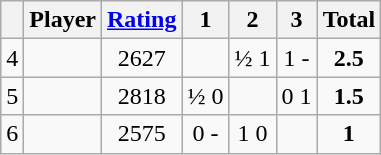<table class="wikitable" style="text-align: center;">
<tr>
<th></th>
<th>Player</th>
<th><a href='#'>Rating</a></th>
<th>1</th>
<th>2</th>
<th>3</th>
<th>Total</th>
</tr>
<tr>
<td>4</td>
<td align=left></td>
<td>2627</td>
<td></td>
<td>½ 1</td>
<td>1 -</td>
<td><strong>2.5</strong></td>
</tr>
<tr>
<td>5</td>
<td align=left></td>
<td>2818</td>
<td>½ 0</td>
<td></td>
<td>0 1</td>
<td><strong>1.5</strong></td>
</tr>
<tr>
<td>6</td>
<td align=left></td>
<td>2575</td>
<td>0 -</td>
<td>1 0</td>
<td></td>
<td><strong>1</strong></td>
</tr>
</table>
